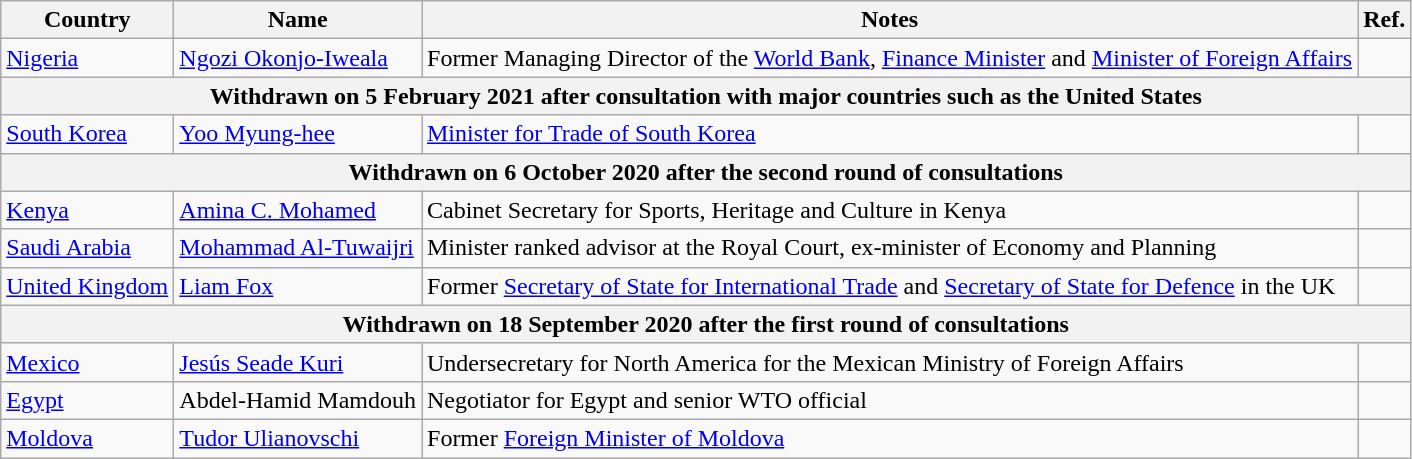<table class="wikitable">
<tr>
<th>Country</th>
<th>Name</th>
<th>Notes</th>
<th>Ref.</th>
</tr>
<tr>
<td> <a href='#'>Nigeria</a></td>
<td><a href='#'>Ngozi Okonjo-Iweala</a></td>
<td>Former Managing Director of the <a href='#'>World Bank</a>, <a href='#'>Finance Minister</a> and <a href='#'>Minister of Foreign Affairs</a></td>
<td></td>
</tr>
<tr>
<th colspan="4">Withdrawn on 5 February 2021 after consultation with major countries such as the United States</th>
</tr>
<tr>
<td> <a href='#'>South Korea</a></td>
<td><a href='#'>Yoo Myung-hee</a></td>
<td><a href='#'>Minister for Trade of South Korea</a></td>
<td></td>
</tr>
<tr>
<th colspan="4">Withdrawn on 6 October 2020 after the second round of consultations</th>
</tr>
<tr>
<td> <a href='#'>Kenya</a></td>
<td><a href='#'>Amina C. Mohamed</a></td>
<td>Cabinet Secretary for Sports, Heritage and Culture in Kenya</td>
<td></td>
</tr>
<tr>
<td> <a href='#'>Saudi Arabia</a></td>
<td><a href='#'>Mohammad Al-Tuwaijri</a></td>
<td>Minister ranked advisor at the Royal Court, ex-minister of Economy and Planning</td>
<td></td>
</tr>
<tr>
<td> <a href='#'>United Kingdom</a></td>
<td><a href='#'>Liam Fox</a></td>
<td>Former <a href='#'>Secretary of State for International Trade</a> and <a href='#'>Secretary of State for Defence</a> in the UK</td>
<td></td>
</tr>
<tr>
<th colspan="4">Withdrawn on 18 September 2020 after the first round of consultations</th>
</tr>
<tr>
<td> <a href='#'>Mexico</a></td>
<td><a href='#'>Jesús Seade Kuri</a></td>
<td>Undersecretary for North America for the Mexican Ministry of Foreign Affairs</td>
<td></td>
</tr>
<tr>
<td> <a href='#'>Egypt</a></td>
<td>Abdel-Hamid Mamdouh</td>
<td>Negotiator for Egypt and senior WTO official</td>
<td></td>
</tr>
<tr>
<td> <a href='#'>Moldova</a></td>
<td><a href='#'>Tudor Ulianovschi</a></td>
<td>Former <a href='#'>Foreign Minister of Moldova</a></td>
<td></td>
</tr>
</table>
